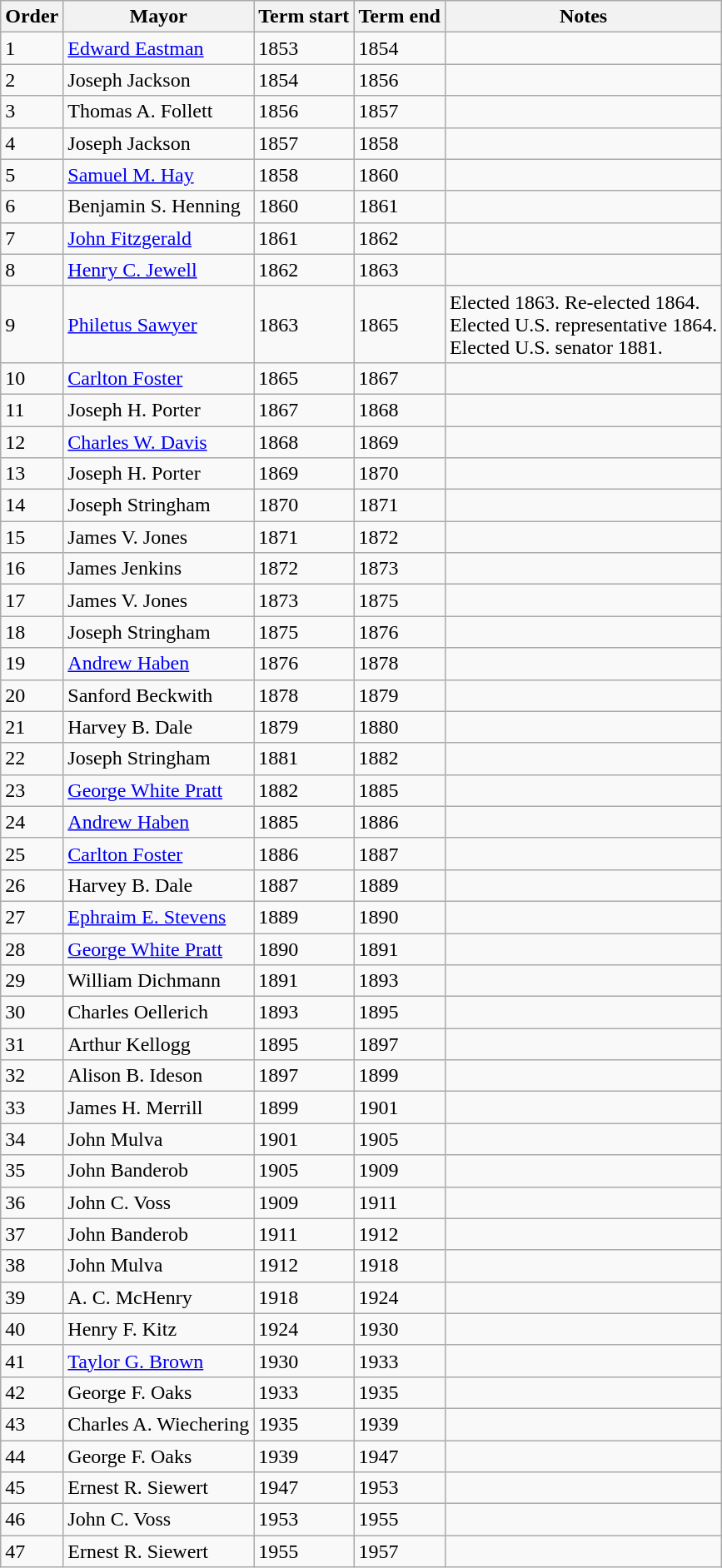<table class="wikitable">
<tr>
<th>Order</th>
<th>Mayor</th>
<th>Term start</th>
<th>Term end</th>
<th>Notes</th>
</tr>
<tr>
<td>1</td>
<td><a href='#'>Edward Eastman</a></td>
<td>1853</td>
<td>1854</td>
<td></td>
</tr>
<tr>
<td>2</td>
<td>Joseph Jackson</td>
<td>1854</td>
<td>1856</td>
<td></td>
</tr>
<tr>
<td>3</td>
<td>Thomas A. Follett</td>
<td>1856</td>
<td>1857</td>
<td></td>
</tr>
<tr>
<td>4</td>
<td>Joseph Jackson</td>
<td>1857</td>
<td>1858</td>
<td></td>
</tr>
<tr>
<td>5</td>
<td><a href='#'>Samuel M. Hay</a></td>
<td>1858</td>
<td>1860</td>
<td></td>
</tr>
<tr>
<td>6</td>
<td>Benjamin S. Henning</td>
<td>1860</td>
<td>1861</td>
<td></td>
</tr>
<tr>
<td>7</td>
<td><a href='#'>John Fitzgerald</a></td>
<td>1861</td>
<td>1862</td>
<td></td>
</tr>
<tr>
<td>8</td>
<td><a href='#'>Henry C. Jewell</a></td>
<td>1862</td>
<td>1863</td>
<td></td>
</tr>
<tr>
<td>9</td>
<td><a href='#'>Philetus Sawyer</a></td>
<td>1863</td>
<td>1865</td>
<td>Elected 1863.  Re-elected 1864.<br>Elected U.S. representative 1864.<br>Elected U.S. senator 1881.</td>
</tr>
<tr>
<td>10</td>
<td><a href='#'>Carlton Foster</a></td>
<td>1865</td>
<td>1867</td>
<td></td>
</tr>
<tr>
<td>11</td>
<td>Joseph H. Porter</td>
<td>1867</td>
<td>1868</td>
<td></td>
</tr>
<tr>
<td>12</td>
<td><a href='#'>Charles W. Davis</a></td>
<td>1868</td>
<td>1869</td>
<td></td>
</tr>
<tr>
<td>13</td>
<td>Joseph H. Porter</td>
<td>1869</td>
<td>1870</td>
<td></td>
</tr>
<tr>
<td>14</td>
<td>Joseph Stringham</td>
<td>1870</td>
<td>1871</td>
<td></td>
</tr>
<tr>
<td>15</td>
<td>James V. Jones</td>
<td>1871</td>
<td>1872</td>
<td></td>
</tr>
<tr>
<td>16</td>
<td>James Jenkins</td>
<td>1872</td>
<td>1873</td>
<td></td>
</tr>
<tr>
<td>17</td>
<td>James V. Jones</td>
<td>1873</td>
<td>1875</td>
<td></td>
</tr>
<tr>
<td>18</td>
<td>Joseph Stringham</td>
<td>1875</td>
<td>1876</td>
<td></td>
</tr>
<tr>
<td>19</td>
<td><a href='#'>Andrew Haben</a></td>
<td>1876</td>
<td>1878</td>
<td></td>
</tr>
<tr>
<td>20</td>
<td>Sanford Beckwith</td>
<td>1878</td>
<td>1879</td>
<td></td>
</tr>
<tr>
<td>21</td>
<td>Harvey B. Dale</td>
<td>1879</td>
<td>1880</td>
<td></td>
</tr>
<tr>
<td>22</td>
<td>Joseph Stringham</td>
<td>1881</td>
<td>1882</td>
<td></td>
</tr>
<tr>
<td>23</td>
<td><a href='#'>George White Pratt</a></td>
<td>1882</td>
<td>1885</td>
<td></td>
</tr>
<tr>
<td>24</td>
<td><a href='#'>Andrew Haben</a></td>
<td>1885</td>
<td>1886</td>
<td></td>
</tr>
<tr>
<td>25</td>
<td><a href='#'>Carlton Foster</a></td>
<td>1886</td>
<td>1887</td>
<td></td>
</tr>
<tr>
<td>26</td>
<td>Harvey B. Dale</td>
<td>1887</td>
<td>1889</td>
<td></td>
</tr>
<tr>
<td>27</td>
<td><a href='#'>Ephraim E. Stevens</a></td>
<td>1889</td>
<td>1890</td>
<td></td>
</tr>
<tr>
<td>28</td>
<td><a href='#'>George White Pratt</a></td>
<td>1890</td>
<td>1891</td>
<td></td>
</tr>
<tr>
<td>29</td>
<td>William Dichmann</td>
<td>1891</td>
<td>1893</td>
<td></td>
</tr>
<tr>
<td>30</td>
<td>Charles Oellerich</td>
<td>1893</td>
<td>1895</td>
<td></td>
</tr>
<tr>
<td>31</td>
<td>Arthur Kellogg</td>
<td>1895</td>
<td>1897</td>
<td></td>
</tr>
<tr>
<td>32</td>
<td>Alison B. Ideson</td>
<td>1897</td>
<td>1899</td>
<td></td>
</tr>
<tr>
<td>33</td>
<td>James H. Merrill</td>
<td>1899</td>
<td>1901</td>
<td></td>
</tr>
<tr>
<td>34</td>
<td>John Mulva</td>
<td>1901</td>
<td>1905</td>
<td></td>
</tr>
<tr>
<td>35</td>
<td>John Banderob</td>
<td>1905</td>
<td>1909</td>
<td></td>
</tr>
<tr>
<td>36</td>
<td>John C. Voss</td>
<td>1909</td>
<td>1911</td>
<td></td>
</tr>
<tr>
<td>37</td>
<td>John Banderob</td>
<td>1911</td>
<td>1912</td>
<td></td>
</tr>
<tr>
<td>38</td>
<td>John Mulva</td>
<td>1912</td>
<td>1918</td>
<td></td>
</tr>
<tr>
<td>39</td>
<td>A. C. McHenry</td>
<td>1918</td>
<td>1924</td>
<td></td>
</tr>
<tr>
<td>40</td>
<td>Henry F. Kitz</td>
<td>1924</td>
<td>1930</td>
<td></td>
</tr>
<tr>
<td>41</td>
<td><a href='#'>Taylor G. Brown</a></td>
<td>1930</td>
<td>1933</td>
<td></td>
</tr>
<tr>
<td>42</td>
<td>George F. Oaks</td>
<td>1933</td>
<td>1935</td>
<td></td>
</tr>
<tr>
<td>43</td>
<td>Charles A. Wiechering</td>
<td>1935</td>
<td>1939</td>
<td></td>
</tr>
<tr>
<td>44</td>
<td>George F. Oaks</td>
<td>1939</td>
<td>1947</td>
<td></td>
</tr>
<tr>
<td>45</td>
<td>Ernest R. Siewert</td>
<td>1947</td>
<td>1953</td>
<td></td>
</tr>
<tr>
<td>46</td>
<td>John C. Voss</td>
<td>1953</td>
<td>1955</td>
<td></td>
</tr>
<tr>
<td>47</td>
<td>Ernest R. Siewert</td>
<td>1955</td>
<td>1957</td>
<td></td>
</tr>
</table>
